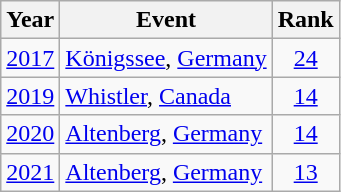<table class="wikitable sortable" style="text-align:center;">
<tr>
<th>Year</th>
<th>Event</th>
<th>Rank</th>
</tr>
<tr>
<td><a href='#'>2017</a></td>
<td style="text-align:left;"> <a href='#'>Königssee</a>, <a href='#'>Germany</a></td>
<td><a href='#'>24</a></td>
</tr>
<tr>
<td><a href='#'>2019</a></td>
<td style="text-align:left;"> <a href='#'>Whistler</a>, <a href='#'>Canada</a></td>
<td><a href='#'>14</a></td>
</tr>
<tr>
<td><a href='#'>2020</a></td>
<td style="text-align:left;"> <a href='#'>Altenberg</a>, <a href='#'>Germany</a></td>
<td><a href='#'>14</a></td>
</tr>
<tr>
<td><a href='#'>2021</a></td>
<td style="text-align:left;"> <a href='#'>Altenberg</a>, <a href='#'>Germany</a></td>
<td><a href='#'>13</a></td>
</tr>
</table>
